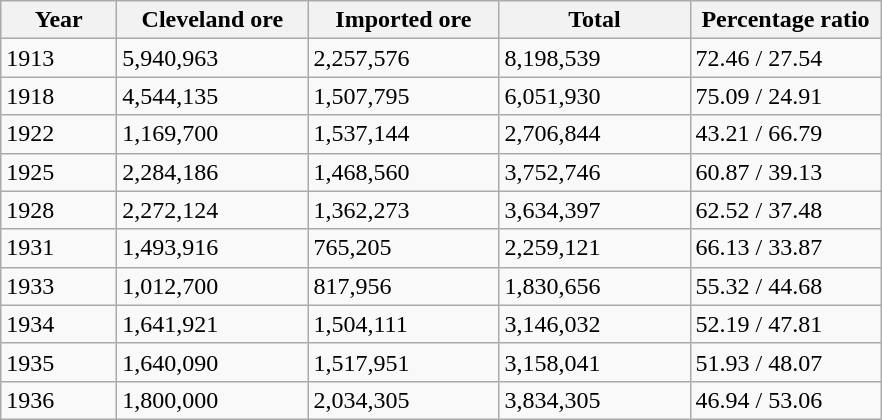<table class="wikitable">
<tr>
<th scope="col" width="70">Year</th>
<th scope="col" width="120">Cleveland ore</th>
<th scope="col" width="120">Imported ore</th>
<th scope="col" width="120">Total</th>
<th scope="col" width="120">Percentage ratio</th>
</tr>
<tr>
<td>1913</td>
<td>5,940,963</td>
<td>2,257,576</td>
<td>8,198,539</td>
<td>72.46 / 27.54</td>
</tr>
<tr>
<td>1918</td>
<td>4,544,135</td>
<td>1,507,795</td>
<td>6,051,930</td>
<td>75.09 / 24.91</td>
</tr>
<tr>
<td>1922</td>
<td>1,169,700</td>
<td>1,537,144</td>
<td>2,706,844</td>
<td>43.21 / 66.79</td>
</tr>
<tr>
<td>1925</td>
<td>2,284,186</td>
<td>1,468,560</td>
<td>3,752,746</td>
<td>60.87 / 39.13</td>
</tr>
<tr>
<td>1928</td>
<td>2,272,124</td>
<td>1,362,273</td>
<td>3,634,397</td>
<td>62.52 / 37.48</td>
</tr>
<tr>
<td>1931</td>
<td>1,493,916</td>
<td>765,205</td>
<td>2,259,121</td>
<td>66.13 / 33.87</td>
</tr>
<tr>
<td>1933</td>
<td>1,012,700</td>
<td>817,956</td>
<td>1,830,656</td>
<td>55.32 / 44.68</td>
</tr>
<tr>
<td>1934</td>
<td>1,641,921</td>
<td>1,504,111</td>
<td>3,146,032</td>
<td>52.19 / 47.81</td>
</tr>
<tr>
<td>1935</td>
<td>1,640,090</td>
<td>1,517,951</td>
<td>3,158,041</td>
<td>51.93 / 48.07</td>
</tr>
<tr>
<td>1936</td>
<td>1,800,000</td>
<td>2,034,305</td>
<td>3,834,305</td>
<td>46.94 / 53.06</td>
</tr>
</table>
